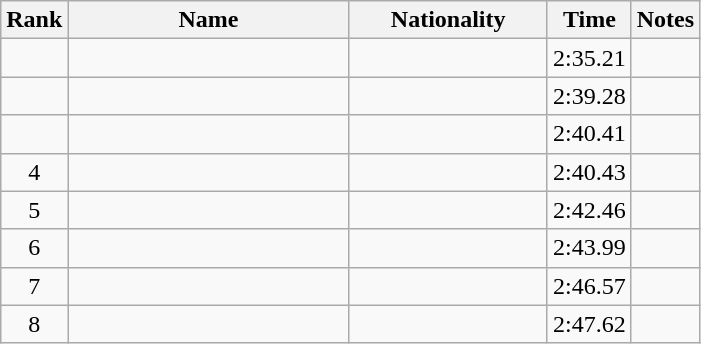<table class="wikitable sortable" style="text-align:center">
<tr>
<th>Rank</th>
<th style="width:180px">Name</th>
<th style="width:125px">Nationality</th>
<th>Time</th>
<th>Notes</th>
</tr>
<tr>
<td></td>
<td style="text-align:left;"></td>
<td style="text-align:left;"></td>
<td>2:35.21</td>
<td></td>
</tr>
<tr>
<td></td>
<td style="text-align:left;"></td>
<td style="text-align:left;"></td>
<td>2:39.28</td>
<td></td>
</tr>
<tr>
<td></td>
<td style="text-align:left;"></td>
<td style="text-align:left;"></td>
<td>2:40.41</td>
<td></td>
</tr>
<tr>
<td>4</td>
<td style="text-align:left;"></td>
<td style="text-align:left;"></td>
<td>2:40.43</td>
<td></td>
</tr>
<tr>
<td>5</td>
<td style="text-align:left;"></td>
<td style="text-align:left;"></td>
<td>2:42.46</td>
<td></td>
</tr>
<tr>
<td>6</td>
<td style="text-align:left;"></td>
<td style="text-align:left;"></td>
<td>2:43.99</td>
<td></td>
</tr>
<tr>
<td>7</td>
<td style="text-align:left;"></td>
<td style="text-align:left;"></td>
<td>2:46.57</td>
<td></td>
</tr>
<tr>
<td>8</td>
<td style="text-align:left;"></td>
<td style="text-align:left;"></td>
<td>2:47.62</td>
<td></td>
</tr>
</table>
